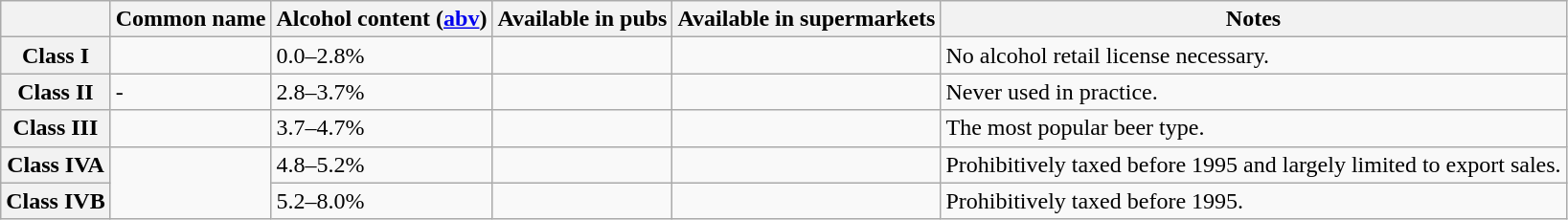<table class="wikitable">
<tr>
<th></th>
<th>Common name</th>
<th>Alcohol content (<a href='#'>abv</a>)</th>
<th>Available in pubs</th>
<th>Available in supermarkets</th>
<th>Notes</th>
</tr>
<tr>
<th>Class I</th>
<td></td>
<td>0.0–2.8%</td>
<td></td>
<td></td>
<td>No alcohol retail license necessary.</td>
</tr>
<tr>
<th>Class II</th>
<td>-</td>
<td>2.8–3.7%</td>
<td></td>
<td></td>
<td>Never used in practice.</td>
</tr>
<tr>
<th>Class III</th>
<td></td>
<td>3.7–4.7%</td>
<td></td>
<td></td>
<td>The most popular beer type.</td>
</tr>
<tr>
<th>Class IVA</th>
<td rowspan="2"></td>
<td>4.8–5.2%</td>
<td></td>
<td></td>
<td>Prohibitively taxed before 1995 and largely limited to export sales.</td>
</tr>
<tr>
<th>Class IVB</th>
<td>5.2–8.0%</td>
<td></td>
<td></td>
<td>Prohibitively taxed before 1995.</td>
</tr>
</table>
